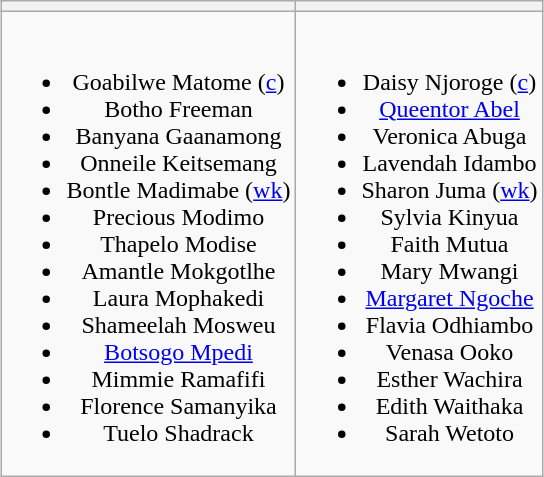<table class="wikitable" style="text-align:center; margin:auto">
<tr>
<th></th>
<th></th>
</tr>
<tr style="vertical-align:top">
<td><br><ul><li>Goabilwe Matome (<a href='#'>c</a>)</li><li>Botho Freeman</li><li>Banyana Gaanamong</li><li>Onneile Keitsemang</li><li>Bontle Madimabe (<a href='#'>wk</a>)</li><li>Precious Modimo</li><li>Thapelo Modise</li><li>Amantle Mokgotlhe</li><li>Laura Mophakedi</li><li>Shameelah Mosweu</li><li><a href='#'>Botsogo Mpedi</a></li><li>Mimmie Ramafifi</li><li>Florence Samanyika</li><li>Tuelo Shadrack</li></ul></td>
<td><br><ul><li>Daisy Njoroge (<a href='#'>c</a>)</li><li><a href='#'>Queentor Abel</a></li><li>Veronica Abuga</li><li>Lavendah Idambo</li><li>Sharon Juma (<a href='#'>wk</a>)</li><li>Sylvia Kinyua</li><li>Faith Mutua</li><li>Mary Mwangi</li><li><a href='#'>Margaret Ngoche</a></li><li>Flavia Odhiambo</li><li>Venasa Ooko</li><li>Esther Wachira</li><li>Edith Waithaka</li><li>Sarah Wetoto</li></ul></td>
</tr>
</table>
